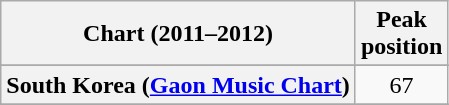<table class="wikitable sortable plainrowheaders" style="text-align:center">
<tr>
<th>Chart (2011–2012)</th>
<th>Peak<br>position</th>
</tr>
<tr>
</tr>
<tr>
</tr>
<tr>
</tr>
<tr>
</tr>
<tr>
</tr>
<tr>
</tr>
<tr>
<th scope="row">South Korea (<a href='#'>Gaon Music Chart</a>)</th>
<td>67</td>
</tr>
<tr>
</tr>
<tr>
</tr>
<tr>
</tr>
<tr>
</tr>
<tr>
</tr>
</table>
